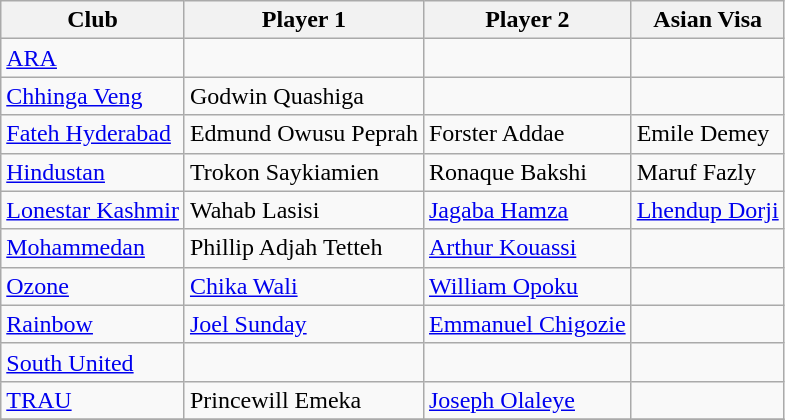<table class="sortable wikitable" style="text-align: left; font-size:100%">
<tr>
<th style="text-align:center;">Club</th>
<th style="text-align:center;">Player 1</th>
<th style="text-align:center;">Player 2</th>
<th style="text-align:center;">Asian Visa</th>
</tr>
<tr>
<td><a href='#'>ARA</a></td>
<td></td>
<td></td>
<td></td>
</tr>
<tr>
<td><a href='#'>Chhinga Veng</a></td>
<td> Godwin Quashiga</td>
<td></td>
<td></td>
</tr>
<tr>
<td><a href='#'>Fateh Hyderabad</a></td>
<td> Edmund Owusu Peprah</td>
<td> Forster Addae</td>
<td> Emile Demey</td>
</tr>
<tr>
<td><a href='#'>Hindustan</a></td>
<td> Trokon Saykiamien</td>
<td> Ronaque Bakshi</td>
<td> Maruf Fazly</td>
</tr>
<tr>
<td><a href='#'>Lonestar Kashmir</a></td>
<td> Wahab Lasisi</td>
<td> <a href='#'>Jagaba Hamza</a></td>
<td> <a href='#'>Lhendup Dorji</a></td>
</tr>
<tr>
<td><a href='#'>Mohammedan</a></td>
<td> Phillip Adjah Tetteh</td>
<td> <a href='#'>Arthur Kouassi</a></td>
<td></td>
</tr>
<tr>
<td><a href='#'>Ozone</a></td>
<td> <a href='#'>Chika Wali</a></td>
<td> <a href='#'>William Opoku</a></td>
<td></td>
</tr>
<tr>
<td><a href='#'>Rainbow</a></td>
<td> <a href='#'>Joel Sunday</a></td>
<td> <a href='#'>Emmanuel Chigozie</a></td>
<td></td>
</tr>
<tr>
<td><a href='#'>South United</a></td>
<td></td>
<td></td>
<td></td>
</tr>
<tr>
<td><a href='#'>TRAU</a></td>
<td> Princewill Emeka</td>
<td> <a href='#'>Joseph Olaleye</a></td>
<td></td>
</tr>
<tr>
</tr>
</table>
